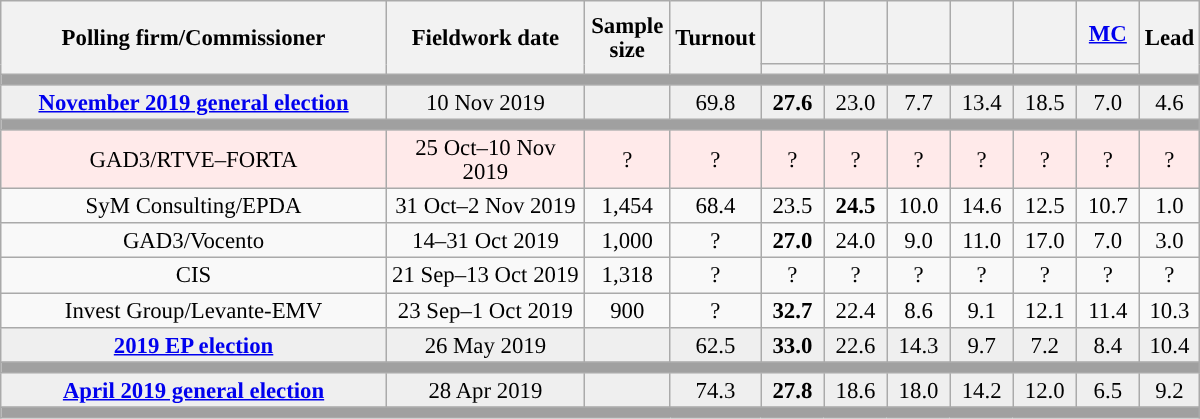<table class="wikitable collapsible collapsed" style="text-align:center; font-size:95%; line-height:16px;">
<tr style="height:42px;">
<th style="width:250px;" rowspan="2">Polling firm/Commissioner</th>
<th style="width:125px;" rowspan="2">Fieldwork date</th>
<th style="width:50px;" rowspan="2">Sample size</th>
<th style="width:45px;" rowspan="2">Turnout</th>
<th style="width:35px;"></th>
<th style="width:35px;"></th>
<th style="width:35px;"></th>
<th style="width:35px;"></th>
<th style="width:35px;"></th>
<th style="width:35px;"><a href='#'>MC</a></th>
<th style="width:30px;" rowspan="2">Lead</th>
</tr>
<tr>
<th style="color:inherit;background:"></th>
<th style="color:inherit;background:"></th>
<th style="color:inherit;background:"></th>
<th style="color:inherit;background:"></th>
<th style="color:inherit;background:"></th>
<th style="color:inherit;background:"></th>
</tr>
<tr>
<td colspan="11" style="background:#A0A0A0"></td>
</tr>
<tr style="background:#EFEFEF;">
<td><strong><a href='#'>November 2019 general election</a></strong></td>
<td>10 Nov 2019</td>
<td></td>
<td>69.8</td>
<td><strong>27.6</strong><br></td>
<td>23.0<br></td>
<td>7.7<br></td>
<td>13.4<br></td>
<td>18.5<br></td>
<td>7.0<br></td>
<td style="background:">4.6</td>
</tr>
<tr>
<td colspan="11" style="background:#A0A0A0"></td>
</tr>
<tr style="background:#FFEAEA;">
<td>GAD3/RTVE–FORTA</td>
<td>25 Oct–10 Nov 2019</td>
<td>?</td>
<td>?</td>
<td>?<br></td>
<td>?<br></td>
<td>?<br></td>
<td>?<br></td>
<td>?<br></td>
<td>?<br></td>
<td style="background:">?</td>
</tr>
<tr>
<td>SyM Consulting/EPDA</td>
<td>31 Oct–2 Nov 2019</td>
<td>1,454</td>
<td>68.4</td>
<td>23.5<br></td>
<td><strong>24.5</strong><br></td>
<td>10.0<br></td>
<td>14.6<br></td>
<td>12.5<br></td>
<td>10.7<br></td>
<td style="background:">1.0</td>
</tr>
<tr>
<td>GAD3/Vocento</td>
<td>14–31 Oct 2019</td>
<td>1,000</td>
<td>?</td>
<td><strong>27.0</strong><br></td>
<td>24.0<br></td>
<td>9.0<br></td>
<td>11.0<br></td>
<td>17.0<br></td>
<td>7.0<br></td>
<td style="background:">3.0</td>
</tr>
<tr>
<td>CIS</td>
<td>21 Sep–13 Oct 2019</td>
<td>1,318</td>
<td>?</td>
<td>?<br></td>
<td>?<br></td>
<td>?<br></td>
<td>?<br></td>
<td>?<br></td>
<td>?<br></td>
<td style="background:">?</td>
</tr>
<tr>
<td>Invest Group/Levante-EMV</td>
<td>23 Sep–1 Oct 2019</td>
<td>900</td>
<td>?</td>
<td><strong>32.7</strong><br></td>
<td>22.4<br></td>
<td>8.6<br></td>
<td>9.1<br></td>
<td>12.1<br></td>
<td>11.4<br></td>
<td style="background:">10.3</td>
</tr>
<tr style="background:#EFEFEF;">
<td><strong><a href='#'>2019 EP election</a></strong></td>
<td>26 May 2019</td>
<td></td>
<td>62.5</td>
<td><strong>33.0</strong><br></td>
<td>22.6<br></td>
<td>14.3<br></td>
<td>9.7<br></td>
<td>7.2<br></td>
<td>8.4<br></td>
<td style="background:">10.4</td>
</tr>
<tr>
<td colspan="11" style="background:#A0A0A0"></td>
</tr>
<tr style="background:#EFEFEF;">
<td><strong><a href='#'>April 2019 general election</a></strong></td>
<td>28 Apr 2019</td>
<td></td>
<td>74.3</td>
<td><strong>27.8</strong><br></td>
<td>18.6<br></td>
<td>18.0<br></td>
<td>14.2<br></td>
<td>12.0<br></td>
<td>6.5<br></td>
<td style="background:">9.2</td>
</tr>
<tr>
<td colspan="11" style="background:#A0A0A0"></td>
</tr>
</table>
